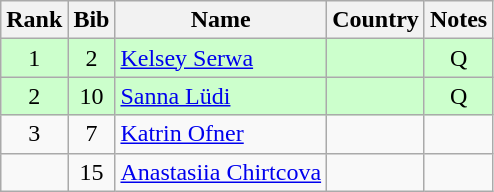<table class="wikitable" style="text-align:center;">
<tr>
<th>Rank</th>
<th>Bib</th>
<th>Name</th>
<th>Country</th>
<th>Notes</th>
</tr>
<tr bgcolor=ccffcc>
<td>1</td>
<td>2</td>
<td align=left><a href='#'>Kelsey Serwa</a></td>
<td align="left"></td>
<td>Q</td>
</tr>
<tr bgcolor=ccffcc>
<td>2</td>
<td>10</td>
<td align=left><a href='#'>Sanna Lüdi</a></td>
<td align="left"></td>
<td>Q</td>
</tr>
<tr>
<td>3</td>
<td>7</td>
<td align=left><a href='#'>Katrin Ofner</a></td>
<td align="left"></td>
<td></td>
</tr>
<tr>
<td></td>
<td>15</td>
<td align=left><a href='#'>Anastasiia Chirtcova</a></td>
<td align="left"></td>
<td></td>
</tr>
</table>
